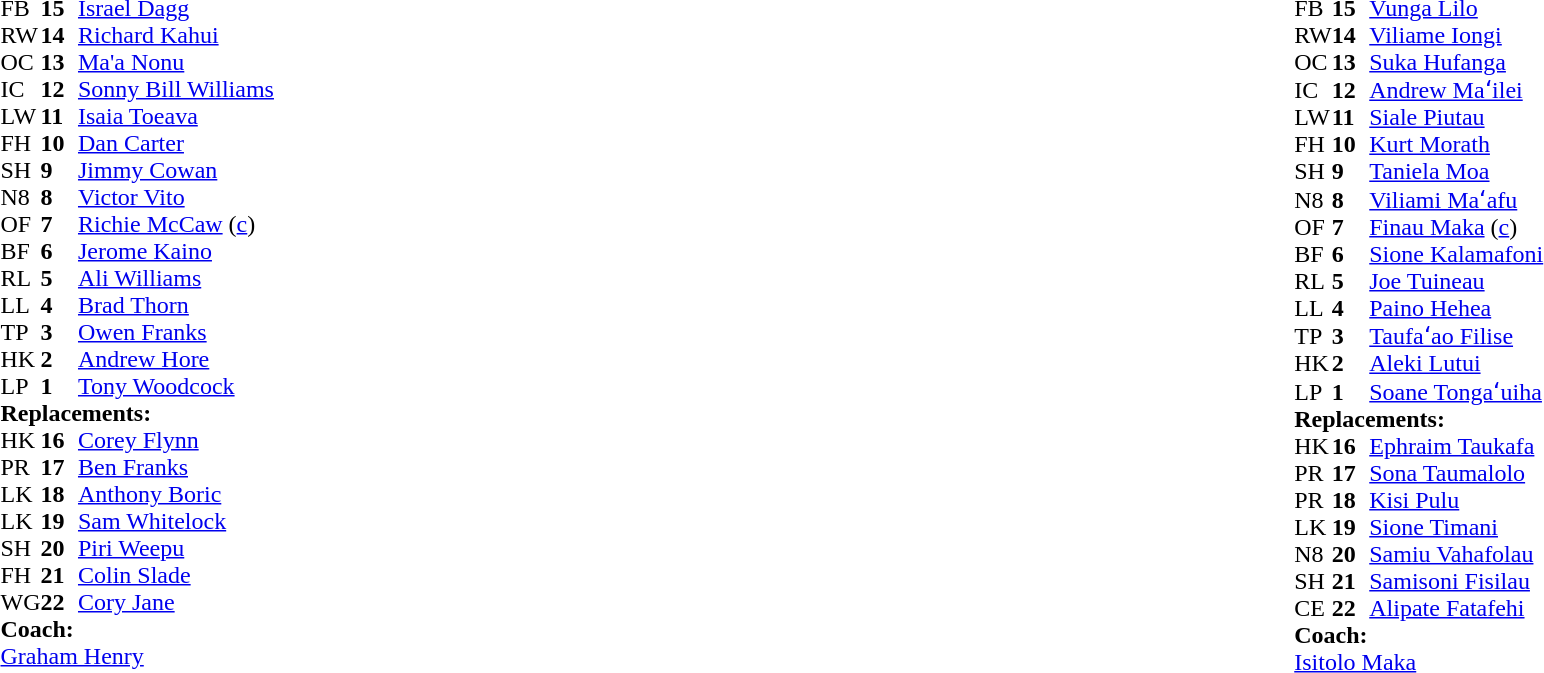<table width="100%">
<tr>
<td style="vertical-align:top" width="50%"><br><table cellspacing="0" cellpadding="0">
<tr>
<th width="25"></th>
<th width="25"></th>
</tr>
<tr>
<td>FB</td>
<td><strong>15</strong></td>
<td><a href='#'>Israel Dagg</a></td>
</tr>
<tr>
<td>RW</td>
<td><strong>14</strong></td>
<td><a href='#'>Richard Kahui</a></td>
</tr>
<tr>
<td>OC</td>
<td><strong>13</strong></td>
<td><a href='#'>Ma'a Nonu</a></td>
</tr>
<tr>
<td>IC</td>
<td><strong>12</strong></td>
<td><a href='#'>Sonny Bill Williams</a></td>
</tr>
<tr>
<td>LW</td>
<td><strong>11</strong></td>
<td><a href='#'>Isaia Toeava</a></td>
<td></td>
<td></td>
</tr>
<tr>
<td>FH</td>
<td><strong>10</strong></td>
<td><a href='#'>Dan Carter</a></td>
<td></td>
<td></td>
</tr>
<tr>
<td>SH</td>
<td><strong>9</strong></td>
<td><a href='#'>Jimmy Cowan</a></td>
<td></td>
<td></td>
</tr>
<tr>
<td>N8</td>
<td><strong>8</strong></td>
<td><a href='#'>Victor Vito</a></td>
<td></td>
<td></td>
</tr>
<tr>
<td>OF</td>
<td><strong>7</strong></td>
<td><a href='#'>Richie McCaw</a> (<a href='#'>c</a>)</td>
</tr>
<tr>
<td>BF</td>
<td><strong>6</strong></td>
<td><a href='#'>Jerome Kaino</a></td>
</tr>
<tr>
<td>RL</td>
<td><strong>5</strong></td>
<td><a href='#'>Ali Williams</a></td>
</tr>
<tr>
<td>LL</td>
<td><strong>4</strong></td>
<td><a href='#'>Brad Thorn</a></td>
<td></td>
<td></td>
</tr>
<tr>
<td>TP</td>
<td><strong>3</strong></td>
<td><a href='#'>Owen Franks</a></td>
</tr>
<tr>
<td>HK</td>
<td><strong>2</strong></td>
<td><a href='#'>Andrew Hore</a></td>
<td></td>
<td></td>
</tr>
<tr>
<td>LP</td>
<td><strong>1</strong></td>
<td><a href='#'>Tony Woodcock</a></td>
<td></td>
<td></td>
</tr>
<tr>
<td colspan=3><strong>Replacements:</strong></td>
</tr>
<tr>
<td>HK</td>
<td><strong>16</strong></td>
<td><a href='#'>Corey Flynn</a></td>
<td></td>
<td></td>
</tr>
<tr>
<td>PR</td>
<td><strong>17</strong></td>
<td><a href='#'>Ben Franks</a></td>
<td></td>
<td></td>
</tr>
<tr>
<td>LK</td>
<td><strong>18</strong></td>
<td><a href='#'>Anthony Boric</a></td>
<td></td>
<td></td>
</tr>
<tr>
<td>LK</td>
<td><strong>19</strong></td>
<td><a href='#'>Sam Whitelock</a></td>
<td></td>
<td></td>
</tr>
<tr>
<td>SH</td>
<td><strong>20</strong></td>
<td><a href='#'>Piri Weepu</a></td>
<td></td>
<td></td>
</tr>
<tr>
<td>FH</td>
<td><strong>21</strong></td>
<td><a href='#'>Colin Slade</a></td>
<td></td>
<td></td>
</tr>
<tr>
<td>WG</td>
<td><strong>22</strong></td>
<td><a href='#'>Cory Jane</a></td>
<td></td>
<td></td>
</tr>
<tr>
<td colspan=3><strong>Coach:</strong></td>
</tr>
<tr>
<td colspan="4"><a href='#'>Graham Henry</a></td>
</tr>
</table>
</td>
<td style="vertical-align:top"></td>
<td style="vertical-align:top" width="50%"><br><table cellspacing="0" cellpadding="0" align="center">
<tr>
<th width="25"></th>
<th width="25"></th>
</tr>
<tr>
<td>FB</td>
<td><strong>15</strong></td>
<td><a href='#'>Vunga Lilo</a></td>
</tr>
<tr>
<td>RW</td>
<td><strong>14</strong></td>
<td><a href='#'>Viliame Iongi</a></td>
</tr>
<tr>
<td>OC</td>
<td><strong>13</strong></td>
<td><a href='#'>Suka Hufanga</a></td>
<td></td>
<td></td>
</tr>
<tr>
<td>IC</td>
<td><strong>12</strong></td>
<td><a href='#'>Andrew Maʻilei</a></td>
<td></td>
<td></td>
</tr>
<tr>
<td>LW</td>
<td><strong>11</strong></td>
<td><a href='#'>Siale Piutau</a></td>
</tr>
<tr>
<td>FH</td>
<td><strong>10</strong></td>
<td><a href='#'>Kurt Morath</a></td>
</tr>
<tr>
<td>SH</td>
<td><strong>9</strong></td>
<td><a href='#'>Taniela Moa</a></td>
</tr>
<tr>
<td>N8</td>
<td><strong>8</strong></td>
<td><a href='#'>Viliami Maʻafu</a></td>
</tr>
<tr>
<td>OF</td>
<td><strong>7</strong></td>
<td><a href='#'>Finau Maka</a> (<a href='#'>c</a>)</td>
<td></td>
<td></td>
</tr>
<tr>
<td>BF</td>
<td><strong>6</strong></td>
<td><a href='#'>Sione Kalamafoni</a></td>
</tr>
<tr>
<td>RL</td>
<td><strong>5</strong></td>
<td><a href='#'>Joe Tuineau</a></td>
</tr>
<tr>
<td>LL</td>
<td><strong>4</strong></td>
<td><a href='#'>Paino Hehea</a></td>
<td></td>
<td></td>
</tr>
<tr>
<td>TP</td>
<td><strong>3</strong></td>
<td><a href='#'>Taufaʻao Filise</a></td>
<td></td>
<td></td>
</tr>
<tr>
<td>HK</td>
<td><strong>2</strong></td>
<td><a href='#'>Aleki Lutui</a></td>
<td></td>
<td></td>
</tr>
<tr>
<td>LP</td>
<td><strong>1</strong></td>
<td><a href='#'>Soane Tongaʻuiha</a></td>
<td></td>
<td></td>
</tr>
<tr>
<td colspan=3><strong>Replacements:</strong></td>
</tr>
<tr>
<td>HK</td>
<td><strong>16</strong></td>
<td><a href='#'>Ephraim Taukafa</a></td>
<td></td>
<td></td>
</tr>
<tr>
<td>PR</td>
<td><strong>17</strong></td>
<td><a href='#'>Sona Taumalolo</a></td>
<td></td>
<td></td>
</tr>
<tr>
<td>PR</td>
<td><strong>18</strong></td>
<td><a href='#'>Kisi Pulu</a></td>
<td></td>
<td></td>
</tr>
<tr>
<td>LK</td>
<td><strong>19</strong></td>
<td><a href='#'>Sione Timani</a></td>
<td></td>
<td></td>
</tr>
<tr>
<td>N8</td>
<td><strong>20</strong></td>
<td><a href='#'>Samiu Vahafolau</a></td>
<td></td>
<td></td>
</tr>
<tr>
<td>SH</td>
<td><strong>21</strong></td>
<td><a href='#'>Samisoni Fisilau</a></td>
<td></td>
<td></td>
</tr>
<tr>
<td>CE</td>
<td><strong>22</strong></td>
<td><a href='#'>Alipate Fatafehi</a></td>
<td></td>
<td></td>
</tr>
<tr>
<td colspan=3><strong>Coach:</strong></td>
</tr>
<tr>
<td colspan="4"> <a href='#'>Isitolo Maka</a></td>
</tr>
</table>
</td>
</tr>
</table>
